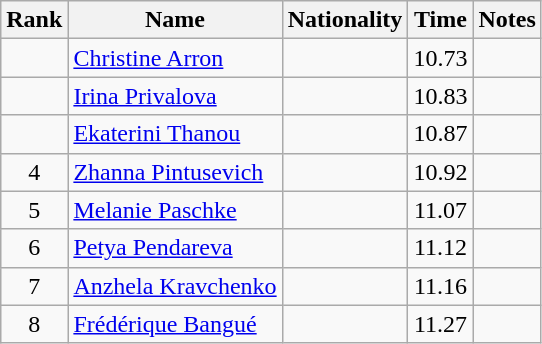<table class="wikitable sortable" style="text-align:center">
<tr>
<th>Rank</th>
<th>Name</th>
<th>Nationality</th>
<th>Time</th>
<th>Notes</th>
</tr>
<tr>
<td></td>
<td align=left><a href='#'>Christine Arron</a></td>
<td align=left></td>
<td>10.73</td>
<td></td>
</tr>
<tr>
<td></td>
<td align=left><a href='#'>Irina Privalova</a></td>
<td align=left></td>
<td>10.83</td>
<td></td>
</tr>
<tr>
<td></td>
<td align=left><a href='#'>Ekaterini Thanou</a></td>
<td align=left></td>
<td>10.87</td>
<td></td>
</tr>
<tr>
<td>4</td>
<td align=left><a href='#'>Zhanna Pintusevich</a></td>
<td align=left></td>
<td>10.92</td>
<td></td>
</tr>
<tr>
<td>5</td>
<td align=left><a href='#'>Melanie Paschke</a></td>
<td align=left></td>
<td>11.07</td>
<td></td>
</tr>
<tr>
<td>6</td>
<td align=left><a href='#'>Petya Pendareva</a></td>
<td align=left></td>
<td>11.12</td>
<td></td>
</tr>
<tr>
<td>7</td>
<td align=left><a href='#'>Anzhela Kravchenko</a></td>
<td align=left></td>
<td>11.16</td>
<td></td>
</tr>
<tr>
<td>8</td>
<td align=left><a href='#'>Frédérique Bangué</a></td>
<td align=left></td>
<td>11.27</td>
<td></td>
</tr>
</table>
